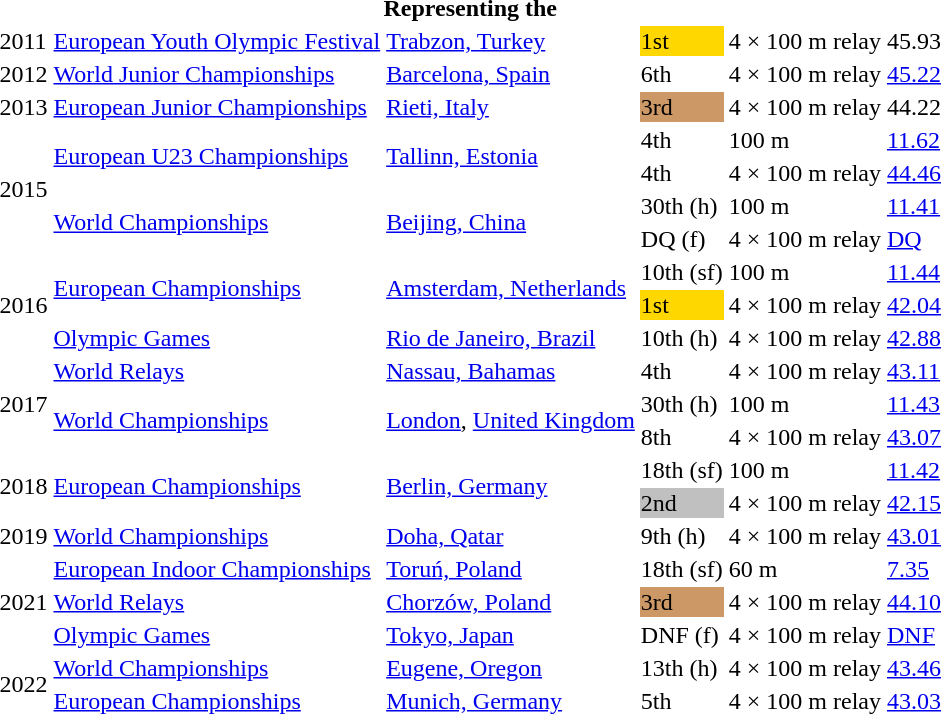<table>
<tr>
<th colspan="6">Representing the </th>
</tr>
<tr>
<td>2011</td>
<td><a href='#'>European Youth Olympic Festival</a></td>
<td><a href='#'>Trabzon, Turkey</a></td>
<td bgcolor=gold>1st</td>
<td>4 × 100 m relay</td>
<td>45.93</td>
</tr>
<tr>
<td>2012</td>
<td><a href='#'>World Junior Championships</a></td>
<td><a href='#'>Barcelona, Spain</a></td>
<td>6th</td>
<td>4 × 100 m relay</td>
<td><a href='#'>45.22</a></td>
</tr>
<tr>
<td>2013</td>
<td><a href='#'>European Junior Championships</a></td>
<td><a href='#'>Rieti, Italy</a></td>
<td bgcolor=cc9966>3rd</td>
<td>4 × 100 m relay</td>
<td>44.22</td>
</tr>
<tr>
<td rowspan=4>2015</td>
<td rowspan=2><a href='#'>European U23 Championships</a></td>
<td rowspan=2><a href='#'>Tallinn, Estonia</a></td>
<td>4th</td>
<td>100 m</td>
<td><a href='#'>11.62</a></td>
</tr>
<tr>
<td>4th</td>
<td>4 × 100 m relay</td>
<td><a href='#'>44.46</a></td>
</tr>
<tr>
<td rowspan=2><a href='#'>World Championships</a></td>
<td rowspan=2><a href='#'>Beijing, China</a></td>
<td>30th (h)</td>
<td>100 m</td>
<td><a href='#'>11.41</a></td>
</tr>
<tr>
<td>DQ (f)</td>
<td>4 × 100 m relay</td>
<td><a href='#'>DQ</a></td>
</tr>
<tr>
<td rowspan=3>2016</td>
<td rowspan=2><a href='#'>European Championships</a></td>
<td rowspan=2><a href='#'>Amsterdam, Netherlands</a></td>
<td>10th (sf)</td>
<td>100 m</td>
<td><a href='#'>11.44</a></td>
</tr>
<tr>
<td bgcolor=gold>1st</td>
<td>4 × 100 m relay</td>
<td><a href='#'>42.04</a></td>
</tr>
<tr>
<td><a href='#'>Olympic Games</a></td>
<td><a href='#'>Rio de Janeiro, Brazil</a></td>
<td>10th (h)</td>
<td>4 × 100 m relay</td>
<td><a href='#'>42.88</a></td>
</tr>
<tr>
<td rowspan=3>2017</td>
<td><a href='#'>World Relays</a></td>
<td><a href='#'>Nassau, Bahamas</a></td>
<td>4th</td>
<td>4 × 100 m relay</td>
<td><a href='#'>43.11</a></td>
</tr>
<tr>
<td rowspan=2><a href='#'>World Championships</a></td>
<td rowspan=2><a href='#'>London</a>, <a href='#'>United Kingdom</a></td>
<td>30th (h)</td>
<td>100 m</td>
<td><a href='#'>11.43</a></td>
</tr>
<tr>
<td>8th</td>
<td>4 × 100 m relay</td>
<td><a href='#'>43.07</a></td>
</tr>
<tr>
<td rowspan=2>2018</td>
<td rowspan=2><a href='#'>European Championships</a></td>
<td rowspan=2><a href='#'>Berlin, Germany</a></td>
<td>18th (sf)</td>
<td>100 m</td>
<td><a href='#'>11.42</a></td>
</tr>
<tr>
<td bgcolor=silver>2nd</td>
<td>4 × 100 m relay</td>
<td><a href='#'>42.15</a></td>
</tr>
<tr>
<td>2019</td>
<td><a href='#'>World Championships</a></td>
<td><a href='#'>Doha, Qatar</a></td>
<td>9th (h)</td>
<td>4 × 100 m relay</td>
<td><a href='#'>43.01</a></td>
</tr>
<tr>
<td rowspan=3>2021</td>
<td><a href='#'>European Indoor Championships</a></td>
<td><a href='#'>Toruń, Poland</a></td>
<td>18th (sf)</td>
<td>60 m</td>
<td><a href='#'>7.35</a></td>
</tr>
<tr>
<td><a href='#'>World Relays</a></td>
<td><a href='#'>Chorzów, Poland</a></td>
<td bgcolor=cc9966>3rd</td>
<td>4 × 100 m relay</td>
<td><a href='#'>44.10</a></td>
</tr>
<tr>
<td><a href='#'>Olympic Games</a></td>
<td><a href='#'>Tokyo, Japan</a></td>
<td>DNF (f)</td>
<td>4 × 100 m relay</td>
<td><a href='#'>DNF</a></td>
</tr>
<tr>
<td rowspan=2>2022</td>
<td><a href='#'>World Championships</a></td>
<td><a href='#'>Eugene, Oregon</a></td>
<td>13th (h)</td>
<td>4 × 100 m relay</td>
<td><a href='#'>43.46</a></td>
</tr>
<tr>
<td><a href='#'>European Championships</a></td>
<td><a href='#'>Munich, Germany</a></td>
<td>5th</td>
<td>4 × 100 m relay</td>
<td><a href='#'>43.03</a></td>
</tr>
</table>
